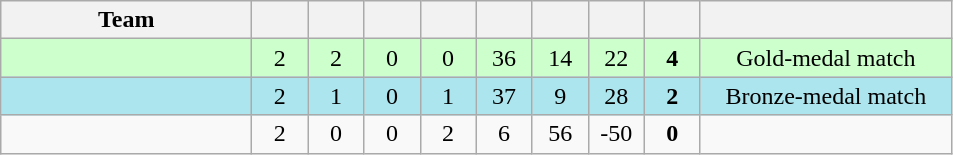<table class="wikitable" style="text-align:center;">
<tr>
<th width=160>Team</th>
<th width=30></th>
<th width=30></th>
<th width=30></th>
<th width=30></th>
<th width=30></th>
<th width=30></th>
<th width=30></th>
<th width=30></th>
<th width=160></th>
</tr>
<tr style="background-color:#ccffcc">
<td style="text-align:left;"></td>
<td>2</td>
<td>2</td>
<td>0</td>
<td>0</td>
<td>36</td>
<td>14</td>
<td>22</td>
<td><strong>4</strong></td>
<td>Gold-medal match</td>
</tr>
<tr style="background-color:#ACE5EE">
<td style="text-align:left;"></td>
<td>2</td>
<td>1</td>
<td>0</td>
<td>1</td>
<td>37</td>
<td>9</td>
<td>28</td>
<td><strong>2</strong></td>
<td>Bronze-medal match</td>
</tr>
<tr>
<td style="text-align:left;"></td>
<td>2</td>
<td>0</td>
<td>0</td>
<td>2</td>
<td>6</td>
<td>56</td>
<td>-50</td>
<td><strong>0</strong></td>
<td></td>
</tr>
</table>
